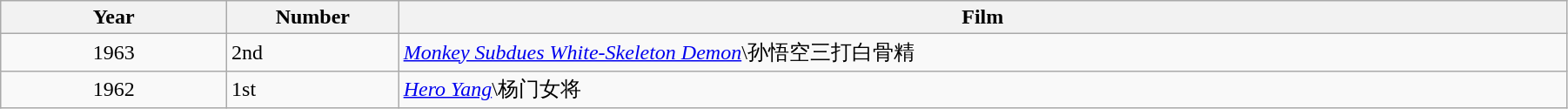<table class="wikitable" width="95%" align="center">
<tr>
<th width="6%">Year</th>
<th width="4%">Number</th>
<th width="31%">Film</th>
</tr>
<tr>
<td style="text-align:center;">1963</td>
<td>2nd</td>
<td><em><a href='#'>Monkey Subdues White-Skeleton Demon</a></em>\孙悟空三打白骨精</td>
</tr>
<tr>
<td style="text-align:center;">1962</td>
<td>1st</td>
<td><em><a href='#'>Hero Yang</a></em>\杨门女将</td>
</tr>
</table>
